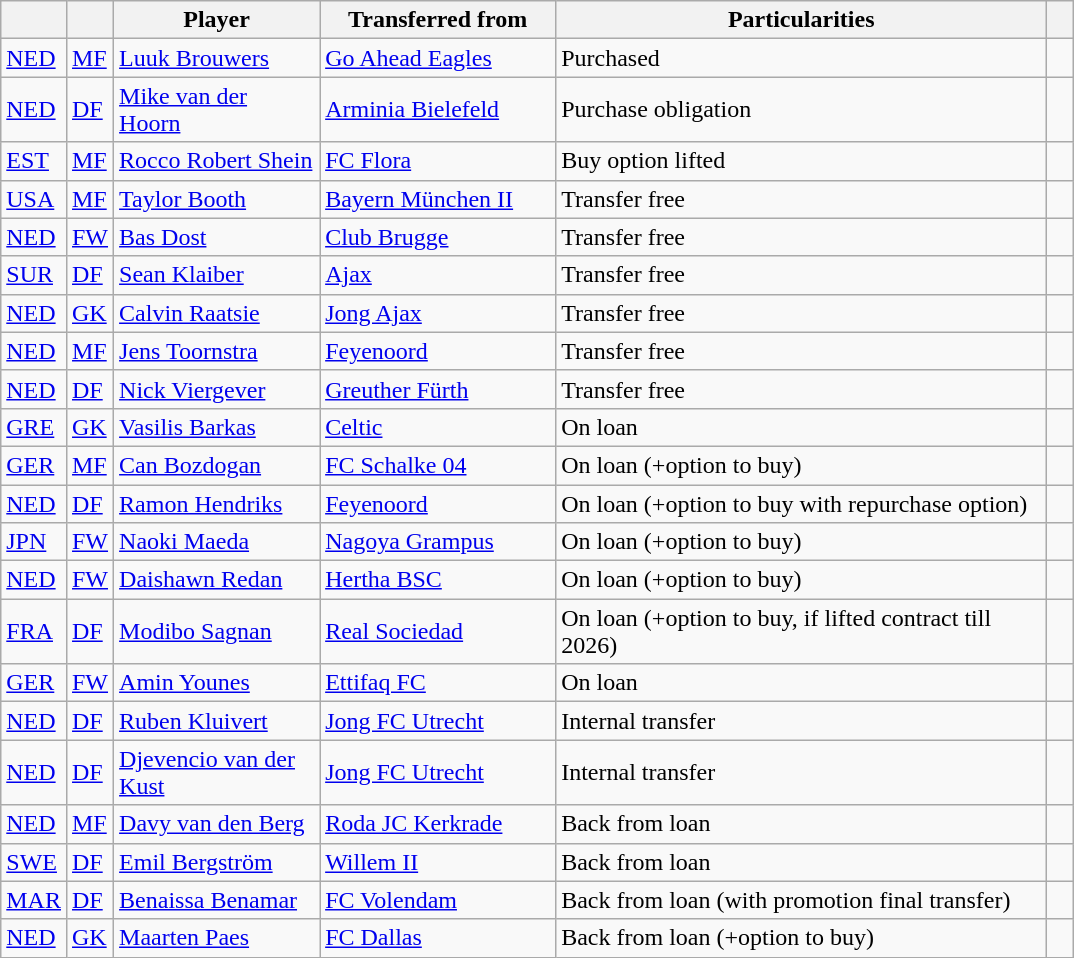<table class="wikitable plainrowheaders sortable">
<tr>
<th></th>
<th></th>
<th style="width: 130px;">Player</th>
<th style="width: 150px;">Transferred from</th>
<th style="width: 320px;">Particularities</th>
<th style="width: 10px;"></th>
</tr>
<tr>
<td><strong></strong> <a href='#'>NED</a></td>
<td><a href='#'>MF</a></td>
<td><a href='#'>Luuk Brouwers</a></td>
<td><strong></strong> <a href='#'>Go Ahead Eagles</a></td>
<td>Purchased</td>
<td></td>
</tr>
<tr>
<td><strong></strong> <a href='#'>NED</a></td>
<td><a href='#'>DF</a></td>
<td><a href='#'>Mike van der Hoorn</a></td>
<td><strong></strong> <a href='#'>Arminia Bielefeld</a></td>
<td>Purchase obligation</td>
<td></td>
</tr>
<tr>
<td><strong></strong> <a href='#'>EST</a></td>
<td><a href='#'>MF</a></td>
<td><a href='#'>Rocco Robert Shein</a></td>
<td><strong></strong> <a href='#'>FC Flora</a></td>
<td>Buy option lifted</td>
<td></td>
</tr>
<tr>
<td><strong></strong> <a href='#'>USA</a></td>
<td><a href='#'>MF</a></td>
<td><a href='#'>Taylor Booth</a></td>
<td><strong></strong> <a href='#'>Bayern München II</a></td>
<td>Transfer free</td>
<td></td>
</tr>
<tr>
<td><strong></strong> <a href='#'>NED</a></td>
<td><a href='#'>FW</a></td>
<td><a href='#'>Bas Dost</a></td>
<td><strong></strong> <a href='#'>Club Brugge</a></td>
<td>Transfer free</td>
<td></td>
</tr>
<tr>
<td><strong></strong> <a href='#'>SUR</a></td>
<td><a href='#'>DF</a></td>
<td><a href='#'>Sean Klaiber</a></td>
<td><strong></strong> <a href='#'>Ajax</a></td>
<td>Transfer free</td>
<td></td>
</tr>
<tr>
<td><strong></strong> <a href='#'>NED</a></td>
<td><a href='#'>GK</a></td>
<td><a href='#'>Calvin Raatsie</a></td>
<td><strong></strong> <a href='#'>Jong Ajax</a></td>
<td>Transfer free</td>
<td></td>
</tr>
<tr>
<td><strong></strong> <a href='#'>NED</a></td>
<td><a href='#'>MF</a></td>
<td><a href='#'>Jens Toornstra</a></td>
<td><strong></strong> <a href='#'>Feyenoord</a></td>
<td>Transfer free</td>
<td></td>
</tr>
<tr>
<td><strong></strong> <a href='#'>NED</a></td>
<td><a href='#'>DF</a></td>
<td><a href='#'>Nick Viergever</a></td>
<td><strong></strong> <a href='#'>Greuther Fürth</a></td>
<td>Transfer free</td>
<td></td>
</tr>
<tr>
<td><strong></strong> <a href='#'>GRE</a></td>
<td><a href='#'>GK</a></td>
<td><a href='#'>Vasilis Barkas</a></td>
<td><strong></strong> <a href='#'>Celtic</a></td>
<td>On loan</td>
<td></td>
</tr>
<tr>
<td><strong></strong> <a href='#'>GER</a></td>
<td><a href='#'>MF</a></td>
<td><a href='#'>Can Bozdogan</a></td>
<td><strong></strong> <a href='#'>FC Schalke 04</a></td>
<td>On loan (+option to buy)</td>
<td></td>
</tr>
<tr>
<td><strong></strong> <a href='#'>NED</a></td>
<td><a href='#'>DF</a></td>
<td><a href='#'>Ramon Hendriks</a></td>
<td><strong></strong> <a href='#'>Feyenoord</a></td>
<td>On loan (+option to buy with repurchase option)</td>
<td></td>
</tr>
<tr>
<td><strong></strong> <a href='#'>JPN</a></td>
<td><a href='#'>FW</a></td>
<td><a href='#'>Naoki Maeda</a></td>
<td><strong></strong> <a href='#'>Nagoya Grampus</a></td>
<td>On loan (+option to buy)</td>
<td></td>
</tr>
<tr>
<td><strong></strong> <a href='#'>NED</a></td>
<td><a href='#'>FW</a></td>
<td><a href='#'>Daishawn Redan</a></td>
<td><strong></strong> <a href='#'>Hertha BSC</a></td>
<td>On loan (+option to buy)</td>
<td></td>
</tr>
<tr>
<td><strong></strong> <a href='#'>FRA</a></td>
<td><a href='#'>DF</a></td>
<td><a href='#'>Modibo Sagnan</a></td>
<td><strong></strong> <a href='#'>Real Sociedad</a></td>
<td>On loan (+option to buy, if lifted contract till 2026)</td>
<td></td>
</tr>
<tr>
<td><strong></strong> <a href='#'>GER</a></td>
<td><a href='#'>FW</a></td>
<td><a href='#'>Amin Younes</a></td>
<td><strong></strong> <a href='#'>Ettifaq FC</a></td>
<td>On loan</td>
<td></td>
</tr>
<tr>
<td><strong></strong> <a href='#'>NED</a></td>
<td><a href='#'>DF</a></td>
<td><a href='#'>Ruben Kluivert</a></td>
<td><strong></strong> <a href='#'>Jong FC Utrecht</a></td>
<td>Internal transfer</td>
<td></td>
</tr>
<tr>
<td><strong></strong> <a href='#'>NED</a></td>
<td><a href='#'>DF</a></td>
<td><a href='#'>Djevencio van der Kust</a></td>
<td><strong></strong> <a href='#'>Jong FC Utrecht</a></td>
<td>Internal transfer</td>
<td></td>
</tr>
<tr>
<td><strong></strong> <a href='#'>NED</a></td>
<td><a href='#'>MF</a></td>
<td><a href='#'>Davy van den Berg</a></td>
<td><strong></strong> <a href='#'>Roda JC Kerkrade</a></td>
<td>Back from loan</td>
<td></td>
</tr>
<tr>
<td><strong></strong> <a href='#'>SWE</a></td>
<td><a href='#'>DF</a></td>
<td><a href='#'>Emil Bergström</a></td>
<td><strong></strong> <a href='#'>Willem II</a></td>
<td>Back from loan</td>
<td></td>
</tr>
<tr>
<td><strong></strong> <a href='#'>MAR</a></td>
<td><a href='#'>DF</a></td>
<td><a href='#'>Benaissa Benamar</a></td>
<td><strong></strong> <a href='#'>FC Volendam</a></td>
<td>Back from loan (with promotion final transfer)</td>
<td></td>
</tr>
<tr>
<td><strong></strong> <a href='#'>NED</a></td>
<td><a href='#'>GK</a></td>
<td><a href='#'>Maarten Paes</a></td>
<td><strong></strong> <a href='#'>FC Dallas</a></td>
<td>Back from loan (+option to buy)</td>
<td></td>
</tr>
</table>
